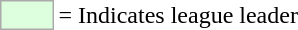<table>
<tr>
<td style="background:#DDFFDD; border:1px solid #aaa; width:2em;"></td>
<td>= Indicates league leader</td>
</tr>
</table>
